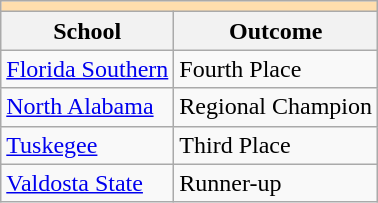<table class="wikitable" style="float:left; margin-right:1em;">
<tr>
<th colspan="3" style="background:#ffdead;"></th>
</tr>
<tr>
<th>School</th>
<th>Outcome</th>
</tr>
<tr>
<td><a href='#'>Florida Southern</a></td>
<td>Fourth Place</td>
</tr>
<tr>
<td><a href='#'>North Alabama</a></td>
<td>Regional Champion</td>
</tr>
<tr>
<td><a href='#'>Tuskegee</a></td>
<td>Third Place</td>
</tr>
<tr>
<td><a href='#'>Valdosta State</a></td>
<td>Runner-up</td>
</tr>
</table>
